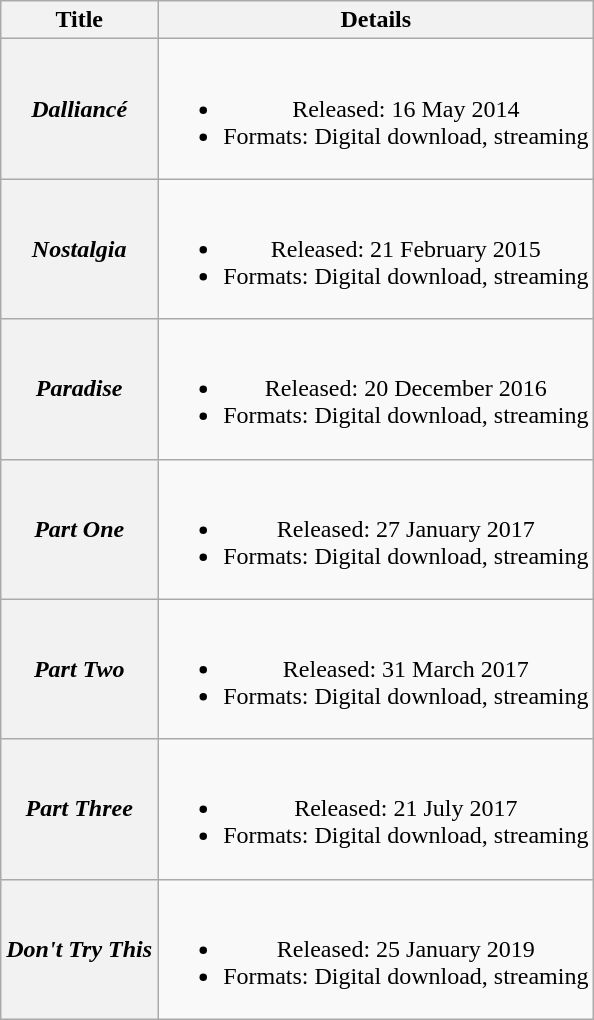<table class="wikitable plainrowheaders" style=text-align:center;>
<tr>
<th scope="col">Title</th>
<th scope="col">Details</th>
</tr>
<tr>
<th scope="row"><em>Dalliancé</em></th>
<td><br><ul><li>Released: 16 May 2014</li><li>Formats: Digital download, streaming</li></ul></td>
</tr>
<tr>
<th scope="row"><em>Nostalgia</em></th>
<td><br><ul><li>Released: 21 February 2015</li><li>Formats: Digital download, streaming</li></ul></td>
</tr>
<tr>
<th scope="row"><em>Paradise</em></th>
<td><br><ul><li>Released: 20 December 2016</li><li>Formats: Digital download, streaming</li></ul></td>
</tr>
<tr>
<th scope="row"><em>Part One</em></th>
<td><br><ul><li>Released: 27 January 2017</li><li>Formats: Digital download, streaming</li></ul></td>
</tr>
<tr>
<th scope="row"><em>Part Two</em></th>
<td><br><ul><li>Released: 31 March 2017</li><li>Formats: Digital download, streaming</li></ul></td>
</tr>
<tr>
<th scope="row"><em>Part Three</em></th>
<td><br><ul><li>Released: 21 July 2017</li><li>Formats: Digital download, streaming</li></ul></td>
</tr>
<tr>
<th scope="row"><em>Don't Try This</em></th>
<td><br><ul><li>Released: 25 January 2019</li><li>Formats: Digital download, streaming</li></ul></td>
</tr>
</table>
